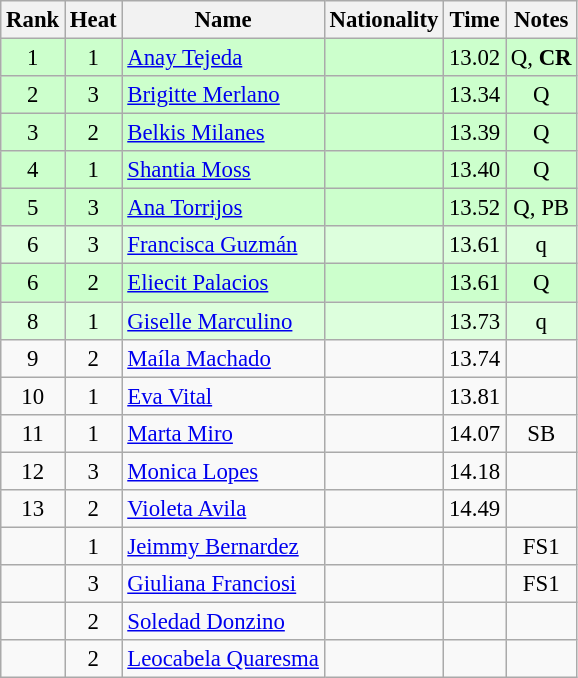<table class="wikitable sortable" style="text-align:center;font-size:95%">
<tr>
<th>Rank</th>
<th>Heat</th>
<th>Name</th>
<th>Nationality</th>
<th>Time</th>
<th>Notes</th>
</tr>
<tr bgcolor=ccffcc>
<td>1</td>
<td>1</td>
<td align=left><a href='#'>Anay Tejeda</a></td>
<td align=left></td>
<td>13.02</td>
<td>Q, <strong>CR</strong></td>
</tr>
<tr bgcolor=ccffcc>
<td>2</td>
<td>3</td>
<td align=left><a href='#'>Brigitte Merlano</a></td>
<td align=left></td>
<td>13.34</td>
<td>Q</td>
</tr>
<tr bgcolor=ccffcc>
<td>3</td>
<td>2</td>
<td align=left><a href='#'>Belkis Milanes</a></td>
<td align=left></td>
<td>13.39</td>
<td>Q</td>
</tr>
<tr bgcolor=ccffcc>
<td>4</td>
<td>1</td>
<td align=left><a href='#'>Shantia Moss</a></td>
<td align=left></td>
<td>13.40</td>
<td>Q</td>
</tr>
<tr bgcolor=ccffcc>
<td>5</td>
<td>3</td>
<td align=left><a href='#'>Ana Torrijos</a></td>
<td align=left></td>
<td>13.52</td>
<td>Q, PB</td>
</tr>
<tr bgcolor=ddffdd>
<td>6</td>
<td>3</td>
<td align=left><a href='#'>Francisca Guzmán</a></td>
<td align=left></td>
<td>13.61</td>
<td>q</td>
</tr>
<tr bgcolor=ccffcc>
<td>6</td>
<td>2</td>
<td align=left><a href='#'>Eliecit Palacios</a></td>
<td align=left></td>
<td>13.61</td>
<td>Q</td>
</tr>
<tr bgcolor=ddffdd>
<td>8</td>
<td>1</td>
<td align=left><a href='#'>Giselle Marculino</a></td>
<td align=left></td>
<td>13.73</td>
<td>q</td>
</tr>
<tr>
<td>9</td>
<td>2</td>
<td align=left><a href='#'>Maíla Machado</a></td>
<td align=left></td>
<td>13.74</td>
<td></td>
</tr>
<tr>
<td>10</td>
<td>1</td>
<td align=left><a href='#'>Eva Vital</a></td>
<td align=left></td>
<td>13.81</td>
<td></td>
</tr>
<tr>
<td>11</td>
<td>1</td>
<td align=left><a href='#'>Marta Miro</a></td>
<td align=left></td>
<td>14.07</td>
<td>SB</td>
</tr>
<tr>
<td>12</td>
<td>3</td>
<td align=left><a href='#'>Monica Lopes</a></td>
<td align=left></td>
<td>14.18</td>
<td></td>
</tr>
<tr>
<td>13</td>
<td>2</td>
<td align=left><a href='#'>Violeta Avila</a></td>
<td align=left></td>
<td>14.49</td>
<td></td>
</tr>
<tr>
<td></td>
<td>1</td>
<td align=left><a href='#'>Jeimmy Bernardez</a></td>
<td align=left></td>
<td></td>
<td>FS1</td>
</tr>
<tr>
<td></td>
<td>3</td>
<td align=left><a href='#'>Giuliana Franciosi</a></td>
<td align=left></td>
<td></td>
<td>FS1</td>
</tr>
<tr>
<td></td>
<td>2</td>
<td align=left><a href='#'>Soledad Donzino</a></td>
<td align=left></td>
<td></td>
<td></td>
</tr>
<tr>
<td></td>
<td>2</td>
<td align=left><a href='#'>Leocabela Quaresma</a></td>
<td align=left></td>
<td></td>
<td></td>
</tr>
</table>
